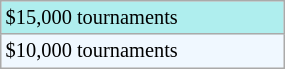<table class="wikitable"  style="font-size:85%; width:15%;">
<tr style="background:#afeeee;">
<td>$15,000 tournaments</td>
</tr>
<tr style="background:#f0f8ff;">
<td>$10,000 tournaments</td>
</tr>
</table>
